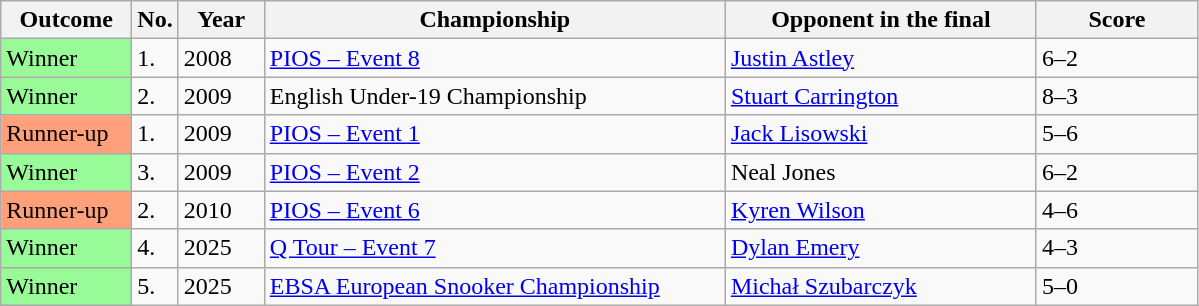<table class="sortable wikitable">
<tr>
<th width="80">Outcome</th>
<th width="20">No.</th>
<th width="50">Year</th>
<th width="300">Championship</th>
<th width="200">Opponent in the final</th>
<th width="100">Score</th>
</tr>
<tr>
<td style="background:#98fb98;">Winner</td>
<td>1.</td>
<td>2008</td>
<td><a href='#'>PIOS – Event 8</a></td>
<td> <a href='#'>Justin Astley</a></td>
<td>6–2</td>
</tr>
<tr>
<td style="background:#98fb98;">Winner</td>
<td>2.</td>
<td>2009</td>
<td>English Under-19 Championship</td>
<td> <a href='#'>Stuart Carrington</a></td>
<td>8–3</td>
</tr>
<tr>
<td style="background:#ffa07a;">Runner-up</td>
<td>1.</td>
<td>2009</td>
<td><a href='#'>PIOS – Event 1</a></td>
<td> <a href='#'>Jack Lisowski</a></td>
<td>5–6</td>
</tr>
<tr>
<td style="background:#98fb98;">Winner</td>
<td>3.</td>
<td>2009</td>
<td><a href='#'>PIOS – Event 2</a></td>
<td> Neal Jones</td>
<td>6–2</td>
</tr>
<tr>
<td style="background:#ffa07a;">Runner-up</td>
<td>2.</td>
<td>2010</td>
<td><a href='#'>PIOS – Event 6</a></td>
<td> <a href='#'>Kyren Wilson</a></td>
<td>4–6</td>
</tr>
<tr>
<td style="background:#98fb98;">Winner</td>
<td>4.</td>
<td>2025</td>
<td><a href='#'>Q Tour – Event 7</a></td>
<td> <a href='#'>Dylan Emery</a></td>
<td>4–3</td>
</tr>
<tr>
<td style="background:#98fb98;">Winner</td>
<td>5.</td>
<td>2025</td>
<td><a href='#'>EBSA European Snooker Championship</a></td>
<td> <a href='#'>Michał Szubarczyk</a></td>
<td>5–0</td>
</tr>
</table>
